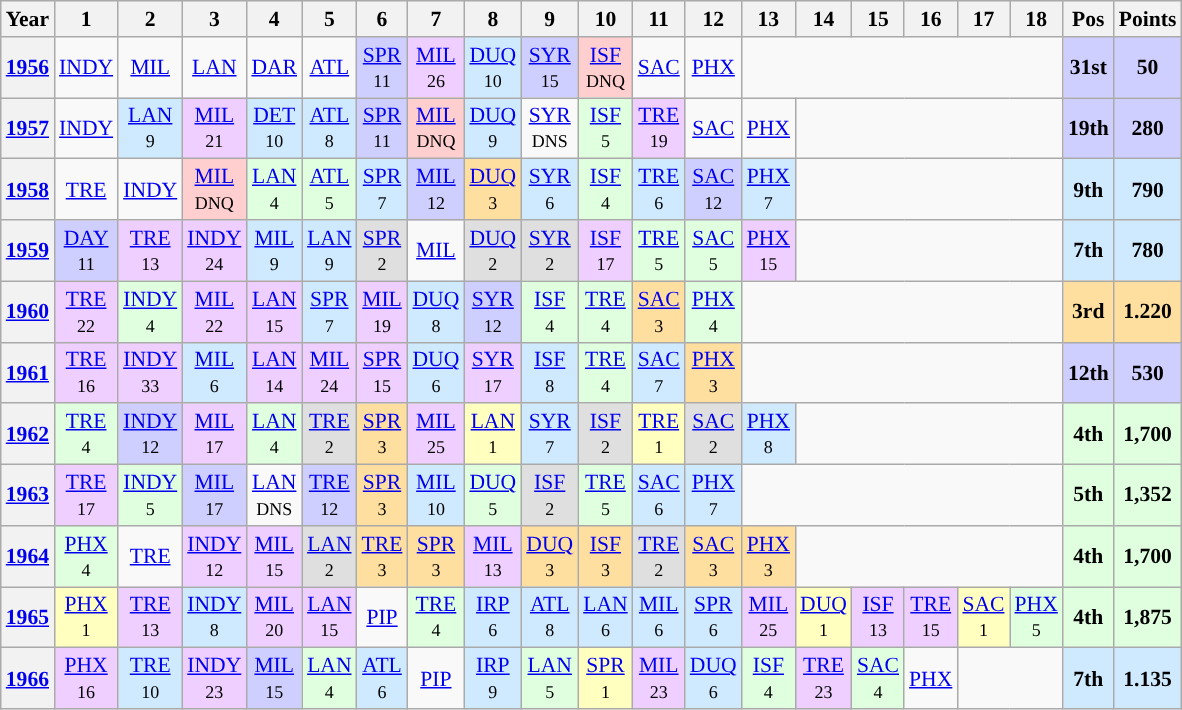<table class="wikitable" style="text-align:center; font-size:90%">
<tr>
<th>Year</th>
<th>1</th>
<th>2</th>
<th>3</th>
<th>4</th>
<th>5</th>
<th>6</th>
<th>7</th>
<th>8</th>
<th>9</th>
<th>10</th>
<th>11</th>
<th>12</th>
<th>13</th>
<th>14</th>
<th>15</th>
<th>16</th>
<th>17</th>
<th>18</th>
<th>Pos</th>
<th>Points</th>
</tr>
<tr>
<th rowspan=1><a href='#'>1956</a></th>
<td><a href='#'>INDY</a><br><small> </small></td>
<td><a href='#'>MIL</a><br><small> </small></td>
<td><a href='#'>LAN</a><br><small> </small></td>
<td><a href='#'>DAR</a><br><small> </small></td>
<td><a href='#'>ATL</a><br><small> </small></td>
<td style="background:#CFCFFF;"><a href='#'>SPR</a><br><small>11</small></td>
<td style="background:#EFCFFF;"><a href='#'>MIL</a><br><small>26</small></td>
<td style="background:#CFEAFF;"><a href='#'>DUQ</a><br><small>10</small></td>
<td style="background:#CFCFFF;"><a href='#'>SYR</a><br><small>15</small></td>
<td style="background:#FFCFCF;"><a href='#'>ISF</a><br><small>DNQ</small></td>
<td><a href='#'>SAC</a><br><small> </small></td>
<td><a href='#'>PHX</a><br><small> </small></td>
<td colspan=6></td>
<th style="background:#CFCFFF;">31st</th>
<th style="background:#CFCFFF;">50</th>
</tr>
<tr>
<th rowspan=1><a href='#'>1957</a></th>
<td><a href='#'>INDY</a><br><small> </small></td>
<td style="background:#CFEAFF;"><a href='#'>LAN</a><br><small>9</small></td>
<td style="background:#EFCFFF;"><a href='#'>MIL</a><br><small>21</small></td>
<td style="background:#CFEAFF;"><a href='#'>DET</a><br><small>10</small></td>
<td style="background:#CFEAFF;"><a href='#'>ATL</a><br><small>8</small></td>
<td style="background:#CFCFFF;"><a href='#'>SPR</a><br><small>11</small></td>
<td style="background:#FFCFCF;"><a href='#'>MIL</a><br><small>DNQ</small></td>
<td style="background:#CFEAFF;"><a href='#'>DUQ</a><br><small>9</small></td>
<td><a href='#'>SYR</a><br><small>DNS</small></td>
<td style="background:#DFFFDF;"><a href='#'>ISF</a><br><small>5</small></td>
<td style="background:#EFCFFF;"><a href='#'>TRE</a><br><small>19</small></td>
<td><a href='#'>SAC</a><br><small> </small></td>
<td><a href='#'>PHX</a><br><small> </small></td>
<td colspan=5></td>
<th style="background:#CFCFFF;">19th</th>
<th style="background:#CFCFFF;">280</th>
</tr>
<tr>
<th rowspan=1><a href='#'>1958</a></th>
<td><a href='#'>TRE</a></td>
<td><a href='#'>INDY</a><br><small> </small></td>
<td style="background:#FFCFCF;"><a href='#'>MIL</a><br><small>DNQ</small></td>
<td style="background:#DFFFDF;"><a href='#'>LAN</a><br><small>4</small></td>
<td style="background:#DFFFDF;"><a href='#'>ATL</a><br><small>5</small></td>
<td style="background:#CFEAFF;"><a href='#'>SPR</a><br><small>7</small></td>
<td style="background:#CFCFFF;"><a href='#'>MIL</a><br><small>12</small></td>
<td style="background:#FFDF9F;"><a href='#'>DUQ</a><br><small>3</small></td>
<td style="background:#CFEAFF;"><a href='#'>SYR</a><br><small>6</small></td>
<td style="background:#DFFFDF;"><a href='#'>ISF</a><br><small>4</small></td>
<td style="background:#CFEAFF;"><a href='#'>TRE</a><br><small>6</small></td>
<td style="background:#CFCFFF;"><a href='#'>SAC</a><br><small>12</small></td>
<td style="background:#CFEAFF;"><a href='#'>PHX</a><br><small>7</small></td>
<td colspan=5></td>
<th style="background:#CFEAFF;">9th</th>
<th style="background:#CFEAFF;">790</th>
</tr>
<tr>
<th rowspan=1><a href='#'>1959</a></th>
<td style="background:#cfcfff;"><a href='#'>DAY</a><br><small>11</small></td>
<td style="background:#efcfff;"><a href='#'>TRE</a><br><small>13</small></td>
<td style="background:#efcfff;"><a href='#'>INDY</a><br><small>24</small></td>
<td style="background:#cfeaff;"><a href='#'>MIL</a><br><small>9</small></td>
<td style="background:#cfeaff;"><a href='#'>LAN</a><br><small>9</small></td>
<td style="background:#dfdfdf;"><a href='#'>SPR</a><br><small>2</small></td>
<td><a href='#'>MIL</a><br><small> </small></td>
<td style="background:#dfdfdf;"><a href='#'>DUQ</a><br><small>2</small></td>
<td style="background:#dfdfdf;"><a href='#'>SYR</a><br><small>2</small></td>
<td style="background:#efcfff;"><a href='#'>ISF</a><br><small>17</small></td>
<td style="background:#dfffdf;"><a href='#'>TRE</a><br><small>5</small></td>
<td style="background:#dfffdf;"><a href='#'>SAC</a><br><small>5</small></td>
<td style="background:#efcfff;"><a href='#'>PHX</a><br><small>15</small></td>
<td colspan=5></td>
<th style="background:#CFEAFF;">7th</th>
<th style="background:#CFEAFF;">780</th>
</tr>
<tr>
<th><a href='#'>1960</a></th>
<td style="background:#EFCFFF;"><a href='#'>TRE</a><br><small>22</small></td>
<td style="background:#DFFFDF;"><a href='#'>INDY</a><br><small>4</small></td>
<td style="background:#EFCFFF;"><a href='#'>MIL</a><br><small>22</small></td>
<td style="background:#EFCFFF;"><a href='#'>LAN</a><br><small>15</small></td>
<td style="background:#CFEAFF;"><a href='#'>SPR</a><br><small>7</small></td>
<td style="background:#EFCFFF;"><a href='#'>MIL</a><br><small>19</small></td>
<td style="background:#CFEAFF;"><a href='#'>DUQ</a><br><small>8</small></td>
<td style="background:#CFCFFF;"><a href='#'>SYR</a><br><small>12</small></td>
<td style="background:#DFFFDF;"><a href='#'>ISF</a><br><small>4</small></td>
<td style="background:#DFFFDF;"><a href='#'>TRE</a><br><small>4</small></td>
<td style="background:#FFDF9F;"><a href='#'>SAC</a><br><small>3</small></td>
<td style="background:#DFFFDF;"><a href='#'>PHX</a><br><small>4</small></td>
<td colspan=6></td>
<th style="background:#FFDF9F;">3rd</th>
<th style="background:#FFDF9F;">1.220</th>
</tr>
<tr>
<th><a href='#'>1961</a></th>
<td style="background:#EFCFFF;"><a href='#'>TRE</a><br><small>16</small></td>
<td style="background:#EFCFFF;"><a href='#'>INDY</a><br><small>33</small></td>
<td style="background:#CFEAFF;"><a href='#'>MIL</a><br><small>6</small></td>
<td style="background:#EFCFFF;"><a href='#'>LAN</a><br><small>14</small></td>
<td style="background:#EFCFFF;"><a href='#'>MIL</a><br><small>24</small></td>
<td style="background:#EFCFFF;"><a href='#'>SPR</a><br><small>15</small></td>
<td style="background:#CFEAFF;"><a href='#'>DUQ</a><br><small>6</small></td>
<td style="background:#EFCFFF;"><a href='#'>SYR</a><br><small>17</small></td>
<td style="background:#CFEAFF;"><a href='#'>ISF</a><br><small>8</small></td>
<td style="background:#DFFFDF;"><a href='#'>TRE</a><br><small>4</small></td>
<td style="background:#CFEAFF;"><a href='#'>SAC</a><br><small>7</small></td>
<td style="background:#FFDF9F;"><a href='#'>PHX</a><br><small>3</small></td>
<td colspan=6></td>
<th style="background:#CFCFFF;">12th</th>
<th style="background:#CFCFFF;">530</th>
</tr>
<tr>
<th><a href='#'>1962</a></th>
<td style="background:#DFFFDF;"><a href='#'>TRE</a><br><small>4</small></td>
<td style="background:#CFCFFF;"><a href='#'>INDY</a><br><small>12</small></td>
<td style="background:#EFCFFF;"><a href='#'>MIL</a><br><small>17</small></td>
<td style="background:#DFFFDF;"><a href='#'>LAN</a><br><small>4</small></td>
<td style="background:#DFDFDF;"><a href='#'>TRE</a><br><small>2</small></td>
<td style="background:#FFDF9F;"><a href='#'>SPR</a><br><small>3</small></td>
<td style="background:#EFCFFF;"><a href='#'>MIL</a><br><small>25</small></td>
<td style="background:#FFFFBF;"><a href='#'>LAN</a><br><small>1</small></td>
<td style="background:#CFEAFF;"><a href='#'>SYR</a><br><small>7</small></td>
<td style="background:#DFDFDF;"><a href='#'>ISF</a><br><small>2</small></td>
<td style="background:#FFFFBF;"><a href='#'>TRE</a><br><small>1</small></td>
<td style="background:#DFDFDF;"><a href='#'>SAC</a> <br><small>2</small></td>
<td style="background:#CFEAFF;"><a href='#'>PHX</a><br><small>8</small></td>
<td colspan=5></td>
<th style="background:#DFFFDF;">4th</th>
<th style="background:#DFFFDF;">1,700</th>
</tr>
<tr>
<th><a href='#'>1963</a></th>
<td style="background:#EFCFFF;"><a href='#'>TRE</a><br><small>17</small></td>
<td style="background:#DFFFDF;"><a href='#'>INDY</a><br><small>5</small></td>
<td style="background:#CFCFFF;"><a href='#'>MIL</a><br><small>17</small></td>
<td><a href='#'>LAN</a><br><small>DNS</small></td>
<td style="background:#CFCFFF;"><a href='#'>TRE</a><br><small>12</small></td>
<td style="background:#FFDF9F;"><a href='#'>SPR</a><br><small>3</small></td>
<td style="background:#CFEAFF;"><a href='#'>MIL</a><br><small>10</small></td>
<td style="background:#DFFFDF;"><a href='#'>DUQ</a><br><small>5</small></td>
<td style="background:#DFDFDF;"><a href='#'>ISF</a><br><small>2</small></td>
<td style="background:#DFFFDF;"><a href='#'>TRE</a><br><small>5</small></td>
<td style="background:#CFEAFF;"><a href='#'>SAC</a><br><small>6</small></td>
<td style="background:#CFEAFF;"><a href='#'>PHX</a><br><small>7</small></td>
<td colspan=6></td>
<th style="background:#DFFFDF;">5th</th>
<th style="background:#DFFFDF;">1,352</th>
</tr>
<tr>
<th><a href='#'>1964</a></th>
<td style="background:#DFFFDF;"><a href='#'>PHX</a><br><small>4</small></td>
<td><a href='#'>TRE</a><br><small> </small></td>
<td style="background:#EFCFFF;"><a href='#'>INDY</a><br><small>12</small></td>
<td style="background:#EFCFFF;"><a href='#'>MIL</a><br><small>15</small></td>
<td style="background:#DFDFDF;"><a href='#'>LAN</a><br><small>2</small></td>
<td style="background:#FFDF9F;"><a href='#'>TRE</a><br><small>3</small></td>
<td style="background:#FFDF9F;"><a href='#'>SPR</a><br><small>3</small></td>
<td style="background:#EFCFFF;"><a href='#'>MIL</a><br><small>13</small></td>
<td style="background:#FFDF9F;"><a href='#'>DUQ</a><br><small>3</small></td>
<td style="background:#FFDF9F;"><a href='#'>ISF</a><br><small>3</small></td>
<td style="background:#DFDFDF;"><a href='#'>TRE</a><br><small>2</small></td>
<td style="background:#FFDF9F;"><a href='#'>SAC</a><br><small>3</small></td>
<td style="background:#FFDF9F;"><a href='#'>PHX</a><br><small>3</small></td>
<td colspan=5></td>
<th style="background:#DFFFDF;">4th</th>
<th style="background:#DFFFDF;">1,700</th>
</tr>
<tr>
<th><a href='#'>1965</a></th>
<td style="background:#FFFFBF;"><a href='#'>PHX</a><br><small>1</small></td>
<td style="background:#EFCFFF;"><a href='#'>TRE</a><br><small>13</small></td>
<td style="background:#CFEAFF;"><a href='#'>INDY</a><br><small>8</small></td>
<td style="background:#EFCFFF;"><a href='#'>MIL</a><br><small>20</small></td>
<td style="background:#EFCFFF;"><a href='#'>LAN</a><br><small>15</small></td>
<td><a href='#'>PIP</a></td>
<td style="background:#DFFFDF;"><a href='#'>TRE</a><br><small>4</small></td>
<td style="background:#CFEAFF;"><a href='#'>IRP</a><br><small>6</small></td>
<td style="background:#CFEAFF;"><a href='#'>ATL</a><br><small>8</small></td>
<td style="background:#CFEAFF;"><a href='#'>LAN</a><br><small>6</small></td>
<td style="background:#CFEAFF;"><a href='#'>MIL</a><br><small>6</small></td>
<td style="background:#CFEAFF;"><a href='#'>SPR</a><br><small>6</small></td>
<td style="background:#EFCFFF;"><a href='#'>MIL</a><br><small>25</small></td>
<td style="background:#FFFFBF;"><a href='#'>DUQ</a><br><small>1</small></td>
<td style="background:#EFCFFF;"><a href='#'>ISF</a><br><small>13</small></td>
<td style="background:#EFCFFF;"><a href='#'>TRE</a><br><small>15</small></td>
<td style="background:#FFFFBF;"><a href='#'>SAC</a><br><small>1</small></td>
<td style="background:#DFFFDF;"><a href='#'>PHX</a><br><small>5</small></td>
<th style="background:#DFFFDF;">4th</th>
<th style="background:#DFFFDF;">1,875</th>
</tr>
<tr>
<th><a href='#'>1966</a></th>
<td style="background:#EFCFFF;"><a href='#'>PHX</a><br><small>16</small></td>
<td style="background:#CFEAFF;"><a href='#'>TRE</a><br><small>10</small></td>
<td style="background:#EFCFFF;"><a href='#'>INDY</a><br><small>23</small></td>
<td style="background:#CFCFFF;"><a href='#'>MIL</a><br><small>15</small></td>
<td style="background:#DFFFDF;"><a href='#'>LAN</a><br><small>4</small></td>
<td style="background:#CFEAFF;"><a href='#'>ATL</a><br><small>6</small></td>
<td><a href='#'>PIP</a><br><small> </small></td>
<td style="background:#CFEAFF;"><a href='#'>IRP</a><br><small>9</small></td>
<td style="background:#DFFFDF;"><a href='#'>LAN</a><br><small>5</small></td>
<td style="background:#FFFFBF;"><a href='#'>SPR</a><br><small>1</small></td>
<td style="background:#EFCFFF;"><a href='#'>MIL</a><br><small>23</small></td>
<td style="background:#CFEAFF;"><a href='#'>DUQ</a><br><small>6</small></td>
<td style="background:#DFFFDF;"><a href='#'>ISF</a><br><small>4</small></td>
<td style="background:#EFCFFF;"><a href='#'>TRE</a><br><small>23</small></td>
<td style="background:#DFFFDF;"><a href='#'>SAC</a><br><small>4</small></td>
<td><a href='#'>PHX</a><br><small> </small></td>
<td colspan=2></td>
<th style="background:#CFEAFF;">7th</th>
<th style="background:#CFEAFF;">1.135</th>
</tr>
</table>
